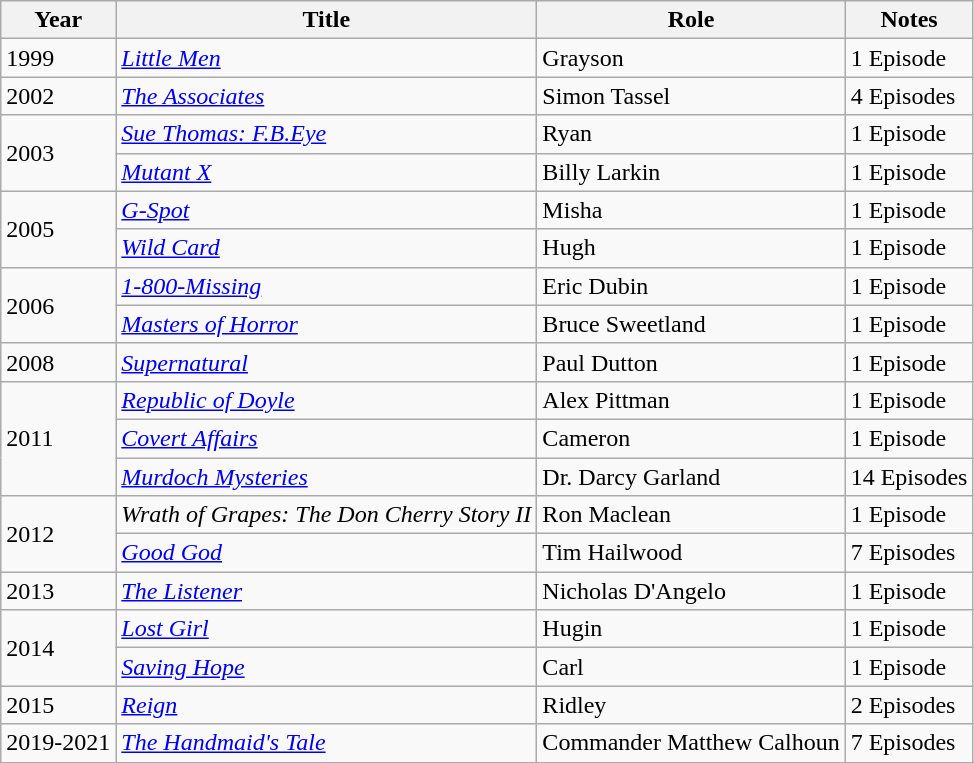<table class="wikitable sortable">
<tr>
<th>Year</th>
<th>Title</th>
<th>Role</th>
<th class="unsortable">Notes</th>
</tr>
<tr>
<td>1999</td>
<td><em><a href='#'>Little Men</a></em></td>
<td>Grayson</td>
<td>1 Episode</td>
</tr>
<tr>
<td>2002</td>
<td data-sort-value="Associates, The"><em><a href='#'>The Associates</a></em></td>
<td>Simon Tassel</td>
<td>4 Episodes</td>
</tr>
<tr>
<td rowspan=2>2003</td>
<td><em><a href='#'>Sue Thomas: F.B.Eye</a></em></td>
<td>Ryan</td>
<td>1 Episode</td>
</tr>
<tr>
<td><em><a href='#'>Mutant X</a></em></td>
<td>Billy Larkin</td>
<td>1 Episode</td>
</tr>
<tr>
<td rowspan=2>2005</td>
<td><em><a href='#'>G-Spot</a></em></td>
<td>Misha</td>
<td>1 Episode</td>
</tr>
<tr>
<td><em><a href='#'>Wild Card</a></em></td>
<td>Hugh</td>
<td>1 Episode</td>
</tr>
<tr>
<td rowspan=2>2006</td>
<td><em><a href='#'>1-800-Missing</a></em></td>
<td>Eric Dubin</td>
<td>1 Episode</td>
</tr>
<tr>
<td><em><a href='#'>Masters of Horror</a></em></td>
<td>Bruce Sweetland</td>
<td>1 Episode</td>
</tr>
<tr>
<td>2008</td>
<td><em><a href='#'>Supernatural</a></em></td>
<td>Paul Dutton</td>
<td>1 Episode</td>
</tr>
<tr>
<td rowspan=3>2011</td>
<td><em><a href='#'>Republic of Doyle</a></em></td>
<td>Alex Pittman</td>
<td>1 Episode</td>
</tr>
<tr>
<td><em><a href='#'>Covert Affairs</a></em></td>
<td>Cameron</td>
<td>1 Episode</td>
</tr>
<tr>
<td><em><a href='#'>Murdoch Mysteries</a></em></td>
<td>Dr. Darcy Garland</td>
<td>14 Episodes</td>
</tr>
<tr>
<td rowspan=2>2012</td>
<td><em>Wrath of Grapes: The Don Cherry Story II</em></td>
<td>Ron Maclean</td>
<td>1 Episode</td>
</tr>
<tr>
<td><em><a href='#'>Good God</a></em></td>
<td>Tim Hailwood</td>
<td>7 Episodes</td>
</tr>
<tr>
<td>2013</td>
<td data-sort-value="Listener, The"><em><a href='#'>The Listener</a></em></td>
<td>Nicholas D'Angelo</td>
<td>1 Episode</td>
</tr>
<tr>
<td rowspan=2>2014</td>
<td><em><a href='#'>Lost Girl</a></em></td>
<td>Hugin</td>
<td>1 Episode</td>
</tr>
<tr>
<td><em><a href='#'>Saving Hope</a></em></td>
<td>Carl</td>
<td>1 Episode</td>
</tr>
<tr>
<td>2015</td>
<td><em><a href='#'>Reign</a></em></td>
<td>Ridley</td>
<td>2 Episodes</td>
</tr>
<tr>
<td>2019-2021</td>
<td data-sort-value="Handmaid's Tale, The"><em><a href='#'>The Handmaid's Tale</a></em></td>
<td>Commander Matthew Calhoun</td>
<td>7 Episodes</td>
</tr>
<tr>
</tr>
</table>
